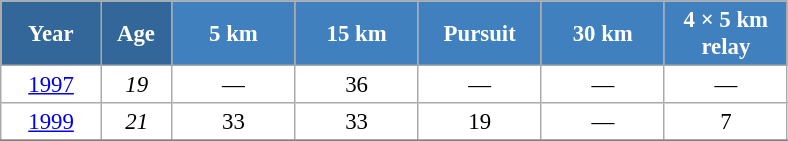<table class="wikitable" style="font-size:95%; text-align:center; border:grey solid 1px; border-collapse:collapse; background:#ffffff;">
<tr>
<th style="background-color:#369; color:white; width:60px;"> Year </th>
<th style="background-color:#369; color:white; width:40px;"> Age </th>
<th style="background-color:#4180be; color:white; width:75px;"> 5 km </th>
<th style="background-color:#4180be; color:white; width:75px;"> 15 km </th>
<th style="background-color:#4180be; color:white; width:75px;"> Pursuit </th>
<th style="background-color:#4180be; color:white; width:75px;"> 30 km </th>
<th style="background-color:#4180be; color:white; width:75px;"> 4 × 5 km <br> relay </th>
</tr>
<tr>
<td><a href='#'>1997</a></td>
<td><em>19</em></td>
<td>—</td>
<td>36</td>
<td>—</td>
<td>—</td>
<td>—</td>
</tr>
<tr>
<td><a href='#'>1999</a></td>
<td><em>21</em></td>
<td>33</td>
<td>33</td>
<td>19</td>
<td>—</td>
<td>7</td>
</tr>
<tr>
</tr>
</table>
